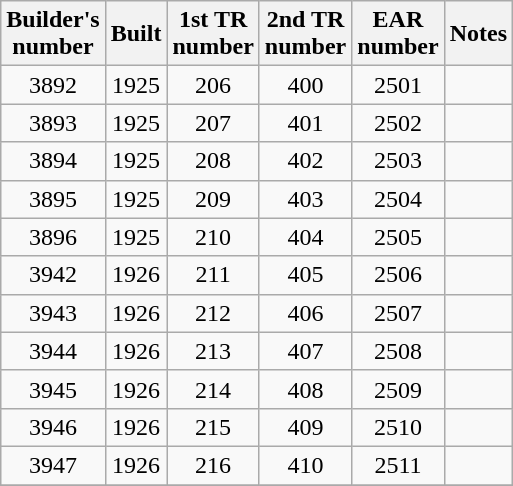<table cellpadding="2">
<tr>
<td><br><table class="wikitable sortable">
<tr>
<th>Builder's<br>number</th>
<th>Built</th>
<th>1st TR<br>number</th>
<th>2nd TR<br>number</th>
<th>EAR<br>number</th>
<th>Notes</th>
</tr>
<tr>
<td align=center>3892</td>
<td align=center>1925</td>
<td align=center>206</td>
<td align=center>400</td>
<td align=center>2501</td>
<td></td>
</tr>
<tr>
<td align=center>3893</td>
<td align=center>1925</td>
<td align=center>207</td>
<td align=center>401</td>
<td align=center>2502</td>
<td></td>
</tr>
<tr>
<td align=center>3894</td>
<td align=center>1925</td>
<td align=center>208</td>
<td align=center>402</td>
<td align=center>2503</td>
<td></td>
</tr>
<tr>
<td align=center>3895</td>
<td align=center>1925</td>
<td align=center>209</td>
<td align=center>403</td>
<td align=center>2504</td>
<td></td>
</tr>
<tr>
<td align=center>3896</td>
<td align=center>1925</td>
<td align=center>210</td>
<td align=center>404</td>
<td align=center>2505</td>
<td></td>
</tr>
<tr>
<td align=center>3942</td>
<td align=center>1926</td>
<td align=center>211</td>
<td align=center>405</td>
<td align=center>2506</td>
<td></td>
</tr>
<tr>
<td align=center>3943</td>
<td align=center>1926</td>
<td align=center>212</td>
<td align=center>406</td>
<td align=center>2507</td>
<td></td>
</tr>
<tr>
<td align=center>3944</td>
<td align=center>1926</td>
<td align=center>213</td>
<td align=center>407</td>
<td align=center>2508</td>
<td></td>
</tr>
<tr>
<td align=center>3945</td>
<td align=center>1926</td>
<td align=center>214</td>
<td align=center>408</td>
<td align=center>2509</td>
<td></td>
</tr>
<tr>
<td align=center>3946</td>
<td align=center>1926</td>
<td align=center>215</td>
<td align=center>409</td>
<td align=center>2510</td>
<td></td>
</tr>
<tr>
<td align=center>3947</td>
<td align=center>1926</td>
<td align=center>216</td>
<td align=center>410</td>
<td align=center>2511</td>
<td></td>
</tr>
<tr>
</tr>
</table>
</td>
</tr>
</table>
